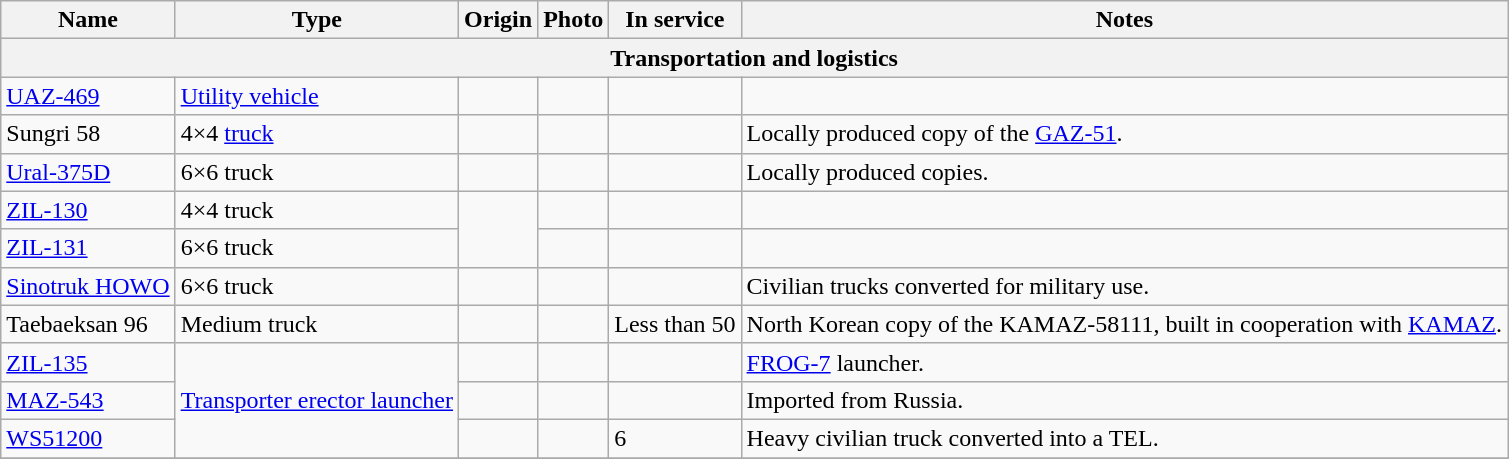<table class="wikitable">
<tr>
<th>Name</th>
<th>Type</th>
<th>Origin</th>
<th>Photo</th>
<th>In service</th>
<th>Notes</th>
</tr>
<tr>
<th colspan="7">Transportation and logistics</th>
</tr>
<tr>
<td><a href='#'>UAZ-469</a></td>
<td><a href='#'>Utility vehicle</a></td>
<td></td>
<td></td>
<td></td>
</tr>
<tr>
<td>Sungri 58</td>
<td>4×4 <a href='#'>truck</a></td>
<td></td>
<td></td>
<td></td>
<td>Locally produced copy of the <a href='#'>GAZ-51</a>.</td>
</tr>
<tr>
<td><a href='#'>Ural-375D</a></td>
<td>6×6 truck</td>
<td><br></td>
<td></td>
<td></td>
<td>Locally produced copies.</td>
</tr>
<tr>
<td><a href='#'>ZIL-130</a></td>
<td>4×4 truck</td>
<td rowspan="2"></td>
<td></td>
<td></td>
<td></td>
</tr>
<tr>
<td><a href='#'>ZIL-131</a></td>
<td>6×6 truck</td>
<td></td>
<td></td>
<td></td>
</tr>
<tr>
<td><a href='#'>Sinotruk HOWO</a></td>
<td>6×6 truck</td>
<td></td>
<td></td>
<td></td>
<td>Civilian trucks converted for military use.</td>
</tr>
<tr>
<td>Taebaeksan 96</td>
<td>Medium truck</td>
<td></td>
<td></td>
<td>Less than 50</td>
<td>North Korean copy of the KAMAZ-58111, built in cooperation with <a href='#'>KAMAZ</a>.</td>
</tr>
<tr>
<td><a href='#'>ZIL-135</a></td>
<td rowspan="3"><a href='#'>Transporter erector launcher</a></td>
<td></td>
<td></td>
<td></td>
<td><a href='#'>FROG-7</a> launcher.</td>
</tr>
<tr>
<td><a href='#'>MAZ-543</a></td>
<td><br></td>
<td></td>
<td></td>
<td>Imported from Russia.</td>
</tr>
<tr>
<td><a href='#'>WS51200</a></td>
<td><br></td>
<td></td>
<td>6</td>
<td>Heavy civilian truck converted into a TEL.</td>
</tr>
<tr>
</tr>
</table>
